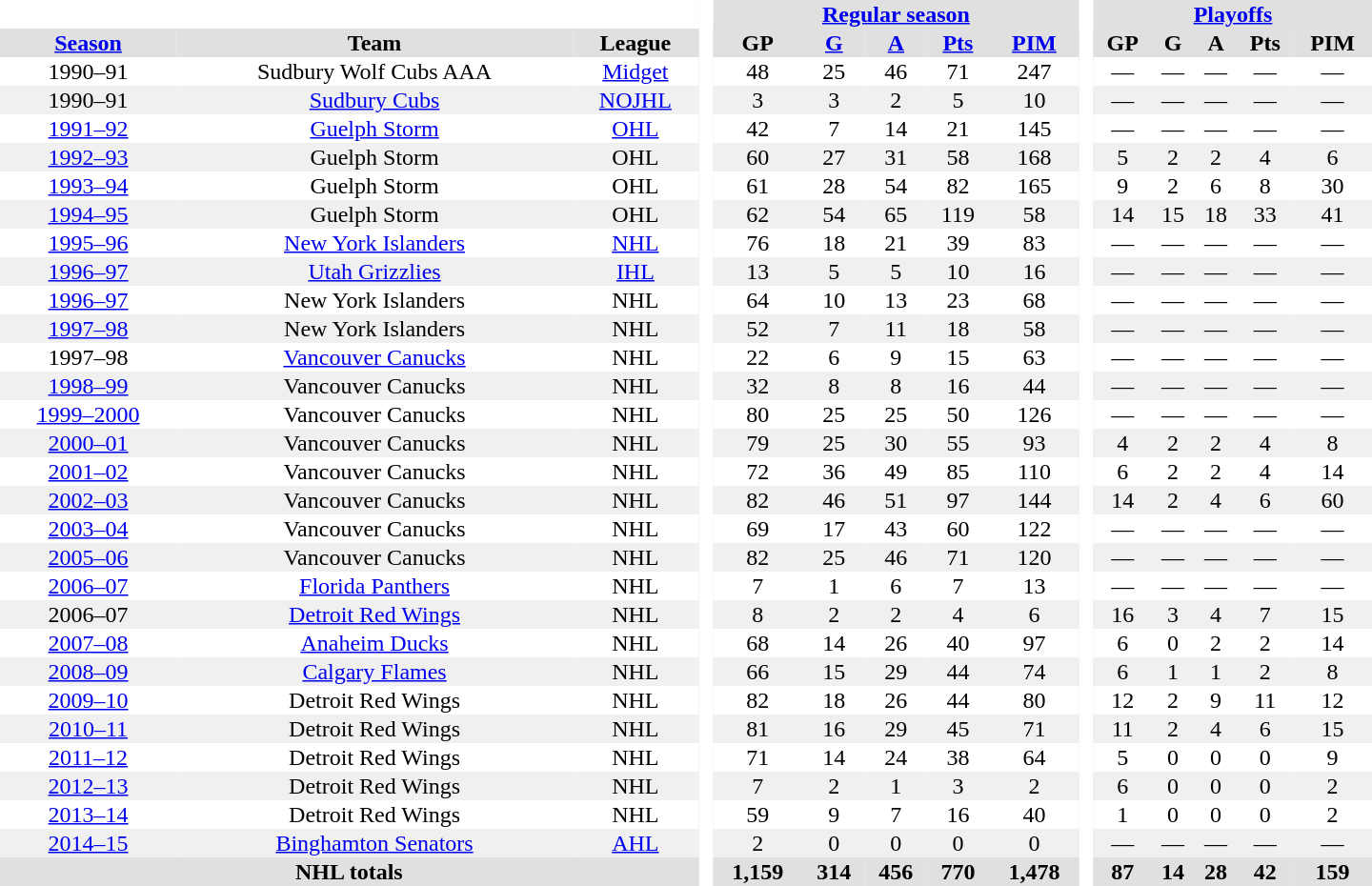<table border="0" cellpadding="1" cellspacing="0" style="text-align:center; width:60em">
<tr bgcolor="#e0e0e0">
<th colspan="3" bgcolor="#ffffff"> </th>
<th rowspan="100" bgcolor="#ffffff"> </th>
<th colspan="5"><a href='#'>Regular season</a></th>
<th rowspan="100" bgcolor="#ffffff"> </th>
<th colspan="5"><a href='#'>Playoffs</a></th>
</tr>
<tr bgcolor="#e0e0e0">
<th><a href='#'>Season</a></th>
<th>Team</th>
<th>League</th>
<th>GP</th>
<th><a href='#'>G</a></th>
<th><a href='#'>A</a></th>
<th><a href='#'>Pts</a></th>
<th><a href='#'>PIM</a></th>
<th>GP</th>
<th>G</th>
<th>A</th>
<th>Pts</th>
<th>PIM</th>
</tr>
<tr>
<td>1990–91</td>
<td>Sudbury Wolf Cubs AAA</td>
<td><a href='#'>Midget</a></td>
<td>48</td>
<td>25</td>
<td>46</td>
<td>71</td>
<td>247</td>
<td>—</td>
<td>—</td>
<td>—</td>
<td>—</td>
<td>—</td>
</tr>
<tr bgcolor="#f0f0f0">
<td>1990–91</td>
<td><a href='#'>Sudbury Cubs</a></td>
<td><a href='#'>NOJHL</a></td>
<td>3</td>
<td>3</td>
<td>2</td>
<td>5</td>
<td>10</td>
<td>—</td>
<td>—</td>
<td>—</td>
<td>—</td>
<td>—</td>
</tr>
<tr>
<td><a href='#'>1991–92</a></td>
<td><a href='#'>Guelph Storm</a></td>
<td><a href='#'>OHL</a></td>
<td>42</td>
<td>7</td>
<td>14</td>
<td>21</td>
<td>145</td>
<td>—</td>
<td>—</td>
<td>—</td>
<td>—</td>
<td>—</td>
</tr>
<tr bgcolor="#f0f0f0">
<td><a href='#'>1992–93</a></td>
<td>Guelph Storm</td>
<td>OHL</td>
<td>60</td>
<td>27</td>
<td>31</td>
<td>58</td>
<td>168</td>
<td>5</td>
<td>2</td>
<td>2</td>
<td>4</td>
<td>6</td>
</tr>
<tr>
<td><a href='#'>1993–94</a></td>
<td>Guelph Storm</td>
<td>OHL</td>
<td>61</td>
<td>28</td>
<td>54</td>
<td>82</td>
<td>165</td>
<td>9</td>
<td>2</td>
<td>6</td>
<td>8</td>
<td>30</td>
</tr>
<tr bgcolor="#f0f0f0">
<td><a href='#'>1994–95</a></td>
<td>Guelph Storm</td>
<td>OHL</td>
<td>62</td>
<td>54</td>
<td>65</td>
<td>119</td>
<td>58</td>
<td>14</td>
<td>15</td>
<td>18</td>
<td>33</td>
<td>41</td>
</tr>
<tr>
<td><a href='#'>1995–96</a></td>
<td><a href='#'>New York Islanders</a></td>
<td><a href='#'>NHL</a></td>
<td>76</td>
<td>18</td>
<td>21</td>
<td>39</td>
<td>83</td>
<td>—</td>
<td>—</td>
<td>—</td>
<td>—</td>
<td>—</td>
</tr>
<tr bgcolor="#f0f0f0">
<td><a href='#'>1996–97</a></td>
<td><a href='#'>Utah Grizzlies</a></td>
<td><a href='#'>IHL</a></td>
<td>13</td>
<td>5</td>
<td>5</td>
<td>10</td>
<td>16</td>
<td>—</td>
<td>—</td>
<td>—</td>
<td>—</td>
<td>—</td>
</tr>
<tr>
<td><a href='#'>1996–97</a></td>
<td>New York Islanders</td>
<td>NHL</td>
<td>64</td>
<td>10</td>
<td>13</td>
<td>23</td>
<td>68</td>
<td>—</td>
<td>—</td>
<td>—</td>
<td>—</td>
<td>—</td>
</tr>
<tr bgcolor="#f0f0f0">
<td><a href='#'>1997–98</a></td>
<td>New York Islanders</td>
<td>NHL</td>
<td>52</td>
<td>7</td>
<td>11</td>
<td>18</td>
<td>58</td>
<td>—</td>
<td>—</td>
<td>—</td>
<td>—</td>
<td>—</td>
</tr>
<tr>
<td>1997–98</td>
<td><a href='#'>Vancouver Canucks</a></td>
<td>NHL</td>
<td>22</td>
<td>6</td>
<td>9</td>
<td>15</td>
<td>63</td>
<td>—</td>
<td>—</td>
<td>—</td>
<td>—</td>
<td>—</td>
</tr>
<tr bgcolor="#f0f0f0">
<td><a href='#'>1998–99</a></td>
<td>Vancouver Canucks</td>
<td>NHL</td>
<td>32</td>
<td>8</td>
<td>8</td>
<td>16</td>
<td>44</td>
<td>—</td>
<td>—</td>
<td>—</td>
<td>—</td>
<td>—</td>
</tr>
<tr>
<td><a href='#'>1999–2000</a></td>
<td>Vancouver Canucks</td>
<td>NHL</td>
<td>80</td>
<td>25</td>
<td>25</td>
<td>50</td>
<td>126</td>
<td>—</td>
<td>—</td>
<td>—</td>
<td>—</td>
<td>—</td>
</tr>
<tr bgcolor="#f0f0f0">
<td><a href='#'>2000–01</a></td>
<td>Vancouver Canucks</td>
<td>NHL</td>
<td>79</td>
<td>25</td>
<td>30</td>
<td>55</td>
<td>93</td>
<td>4</td>
<td>2</td>
<td>2</td>
<td>4</td>
<td>8</td>
</tr>
<tr>
<td><a href='#'>2001–02</a></td>
<td>Vancouver Canucks</td>
<td>NHL</td>
<td>72</td>
<td>36</td>
<td>49</td>
<td>85</td>
<td>110</td>
<td>6</td>
<td>2</td>
<td>2</td>
<td>4</td>
<td>14</td>
</tr>
<tr bgcolor="#f0f0f0">
<td><a href='#'>2002–03</a></td>
<td>Vancouver Canucks</td>
<td>NHL</td>
<td>82</td>
<td>46</td>
<td>51</td>
<td>97</td>
<td>144</td>
<td>14</td>
<td>2</td>
<td>4</td>
<td>6</td>
<td>60</td>
</tr>
<tr>
<td><a href='#'>2003–04</a></td>
<td>Vancouver Canucks</td>
<td>NHL</td>
<td>69</td>
<td>17</td>
<td>43</td>
<td>60</td>
<td>122</td>
<td>—</td>
<td>—</td>
<td>—</td>
<td>—</td>
<td>—</td>
</tr>
<tr bgcolor="#f0f0f0">
<td><a href='#'>2005–06</a></td>
<td>Vancouver Canucks</td>
<td>NHL</td>
<td>82</td>
<td>25</td>
<td>46</td>
<td>71</td>
<td>120</td>
<td>—</td>
<td>—</td>
<td>—</td>
<td>—</td>
<td>—</td>
</tr>
<tr>
<td><a href='#'>2006–07</a></td>
<td><a href='#'>Florida Panthers</a></td>
<td>NHL</td>
<td>7</td>
<td>1</td>
<td>6</td>
<td>7</td>
<td>13</td>
<td>—</td>
<td>—</td>
<td>—</td>
<td>—</td>
<td>—</td>
</tr>
<tr bgcolor="#f0f0f0">
<td>2006–07</td>
<td><a href='#'>Detroit Red Wings</a></td>
<td>NHL</td>
<td>8</td>
<td>2</td>
<td>2</td>
<td>4</td>
<td>6</td>
<td>16</td>
<td>3</td>
<td>4</td>
<td>7</td>
<td>15</td>
</tr>
<tr>
<td><a href='#'>2007–08</a></td>
<td><a href='#'>Anaheim Ducks</a></td>
<td>NHL</td>
<td>68</td>
<td>14</td>
<td>26</td>
<td>40</td>
<td>97</td>
<td>6</td>
<td>0</td>
<td>2</td>
<td>2</td>
<td>14</td>
</tr>
<tr bgcolor="#f0f0f0">
<td><a href='#'>2008–09</a></td>
<td><a href='#'>Calgary Flames</a></td>
<td>NHL</td>
<td>66</td>
<td>15</td>
<td>29</td>
<td>44</td>
<td>74</td>
<td>6</td>
<td>1</td>
<td>1</td>
<td>2</td>
<td>8</td>
</tr>
<tr>
<td><a href='#'>2009–10</a></td>
<td>Detroit Red Wings</td>
<td>NHL</td>
<td>82</td>
<td>18</td>
<td>26</td>
<td>44</td>
<td>80</td>
<td>12</td>
<td>2</td>
<td>9</td>
<td>11</td>
<td>12</td>
</tr>
<tr bgcolor="#f0f0f0">
<td><a href='#'>2010–11</a></td>
<td>Detroit Red Wings</td>
<td>NHL</td>
<td>81</td>
<td>16</td>
<td>29</td>
<td>45</td>
<td>71</td>
<td>11</td>
<td>2</td>
<td>4</td>
<td>6</td>
<td>15</td>
</tr>
<tr>
<td><a href='#'>2011–12</a></td>
<td>Detroit Red Wings</td>
<td>NHL</td>
<td>71</td>
<td>14</td>
<td>24</td>
<td>38</td>
<td>64</td>
<td>5</td>
<td>0</td>
<td>0</td>
<td>0</td>
<td>9</td>
</tr>
<tr bgcolor="#f0f0f0">
<td><a href='#'>2012–13</a></td>
<td>Detroit Red Wings</td>
<td>NHL</td>
<td>7</td>
<td>2</td>
<td>1</td>
<td>3</td>
<td>2</td>
<td>6</td>
<td>0</td>
<td>0</td>
<td>0</td>
<td>2</td>
</tr>
<tr>
<td><a href='#'>2013–14</a></td>
<td>Detroit Red Wings</td>
<td>NHL</td>
<td>59</td>
<td>9</td>
<td>7</td>
<td>16</td>
<td>40</td>
<td>1</td>
<td>0</td>
<td>0</td>
<td>0</td>
<td>2</td>
</tr>
<tr bgcolor="f0f0f0">
<td><a href='#'>2014–15</a></td>
<td><a href='#'>Binghamton Senators</a></td>
<td><a href='#'>AHL</a></td>
<td>2</td>
<td>0</td>
<td>0</td>
<td>0</td>
<td>0</td>
<td>—</td>
<td>—</td>
<td>—</td>
<td>—</td>
<td>—</td>
</tr>
<tr bgcolor="#e0e0e0">
<th colspan="3">NHL totals</th>
<th>1,159</th>
<th>314</th>
<th>456</th>
<th>770</th>
<th>1,478</th>
<th>87</th>
<th>14</th>
<th>28</th>
<th>42</th>
<th>159</th>
</tr>
</table>
